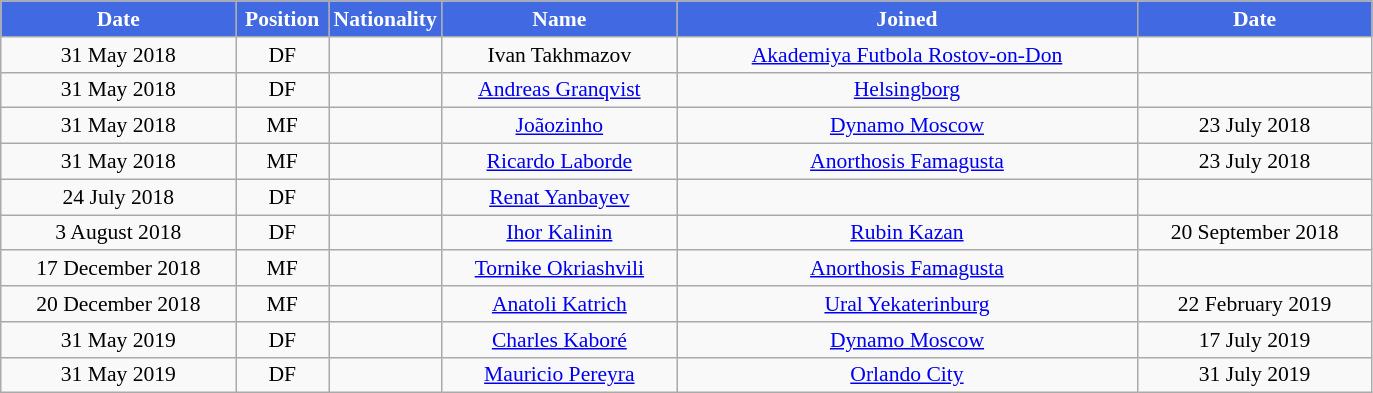<table class="wikitable"  style="text-align:center; font-size:90%; ">
<tr>
<th style="background:#4169E1; color:white; width:150px;">Date</th>
<th style="background:#4169E1; color:white; width:55px;">Position</th>
<th style="background:#4169E1; color:white; width:55px;">Nationality</th>
<th style="background:#4169E1; color:white; width:150px;">Name</th>
<th style="background:#4169E1; color:white; width:300px;">Joined</th>
<th style="background:#4169E1; color:white; width:150px;">Date</th>
</tr>
<tr>
<td>31 May 2018</td>
<td>DF</td>
<td></td>
<td>Ivan Takhmazov</td>
<td><a href='#'>Akademiya Futbola Rostov-on-Don</a></td>
<td></td>
</tr>
<tr>
<td>31 May 2018</td>
<td>DF</td>
<td></td>
<td><a href='#'>Andreas Granqvist</a></td>
<td><a href='#'>Helsingborg</a></td>
<td></td>
</tr>
<tr>
<td>31 May 2018</td>
<td>MF</td>
<td></td>
<td><a href='#'>Joãozinho</a></td>
<td><a href='#'>Dynamo Moscow</a></td>
<td>23 July 2018</td>
</tr>
<tr>
<td>31 May 2018</td>
<td>MF</td>
<td></td>
<td><a href='#'>Ricardo Laborde</a></td>
<td><a href='#'>Anorthosis Famagusta</a></td>
<td>23 July 2018</td>
</tr>
<tr>
<td>24 July 2018</td>
<td>DF</td>
<td></td>
<td><a href='#'>Renat Yanbayev</a></td>
<td></td>
<td></td>
</tr>
<tr>
<td>3 August 2018</td>
<td>DF</td>
<td></td>
<td><a href='#'>Ihor Kalinin</a></td>
<td><a href='#'>Rubin Kazan</a></td>
<td>20 September 2018</td>
</tr>
<tr>
<td>17 December 2018</td>
<td>MF</td>
<td></td>
<td><a href='#'>Tornike Okriashvili</a></td>
<td><a href='#'>Anorthosis Famagusta</a></td>
<td></td>
</tr>
<tr>
<td>20 December 2018</td>
<td>MF</td>
<td></td>
<td><a href='#'>Anatoli Katrich</a></td>
<td><a href='#'>Ural Yekaterinburg</a></td>
<td>22 February 2019</td>
</tr>
<tr>
<td>31 May 2019</td>
<td>DF</td>
<td></td>
<td><a href='#'>Charles Kaboré</a></td>
<td><a href='#'>Dynamo Moscow</a></td>
<td>17 July 2019</td>
</tr>
<tr>
<td>31 May 2019</td>
<td>DF</td>
<td></td>
<td><a href='#'>Mauricio Pereyra</a></td>
<td><a href='#'>Orlando City</a></td>
<td>31 July 2019</td>
</tr>
</table>
